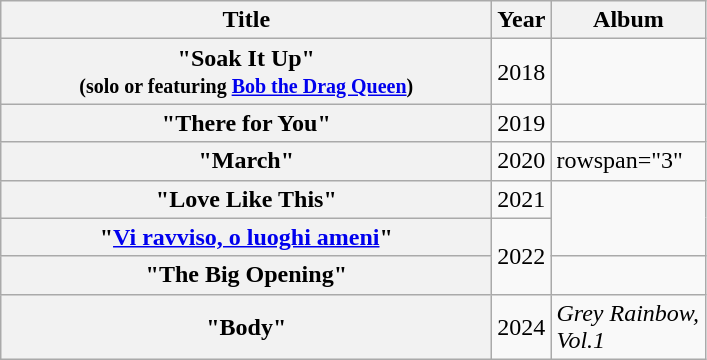<table class="wikitable plainrowheaders" style="text-align:left;">
<tr>
<th scope="col" style="width:20em;">Title</th>
<th scope="col" style="width:2em;">Year</th>
<th scope="col" style="width:6em;">Album</th>
</tr>
<tr>
<th scope="row">"Soak It Up"<br><small>(solo or featuring <a href='#'>Bob the Drag Queen</a>)</small></th>
<td>2018</td>
<td></td>
</tr>
<tr>
<th scope="row">"There for You"</th>
<td>2019</td>
<td></td>
</tr>
<tr>
<th scope="row">"March"</th>
<td>2020</td>
<td>rowspan="3" </td>
</tr>
<tr>
<th scope="row">"Love Like This"</th>
<td>2021</td>
</tr>
<tr>
<th scope="row">"<a href='#'>Vi ravviso, o luoghi ameni</a>"</th>
<td rowspan="2">2022</td>
</tr>
<tr>
<th scope="row">"The Big Opening"<br></th>
<td></td>
</tr>
<tr>
<th scope="row">"Body"</th>
<td>2024</td>
<td><em>Grey Rainbow, Vol.1</em></td>
</tr>
</table>
